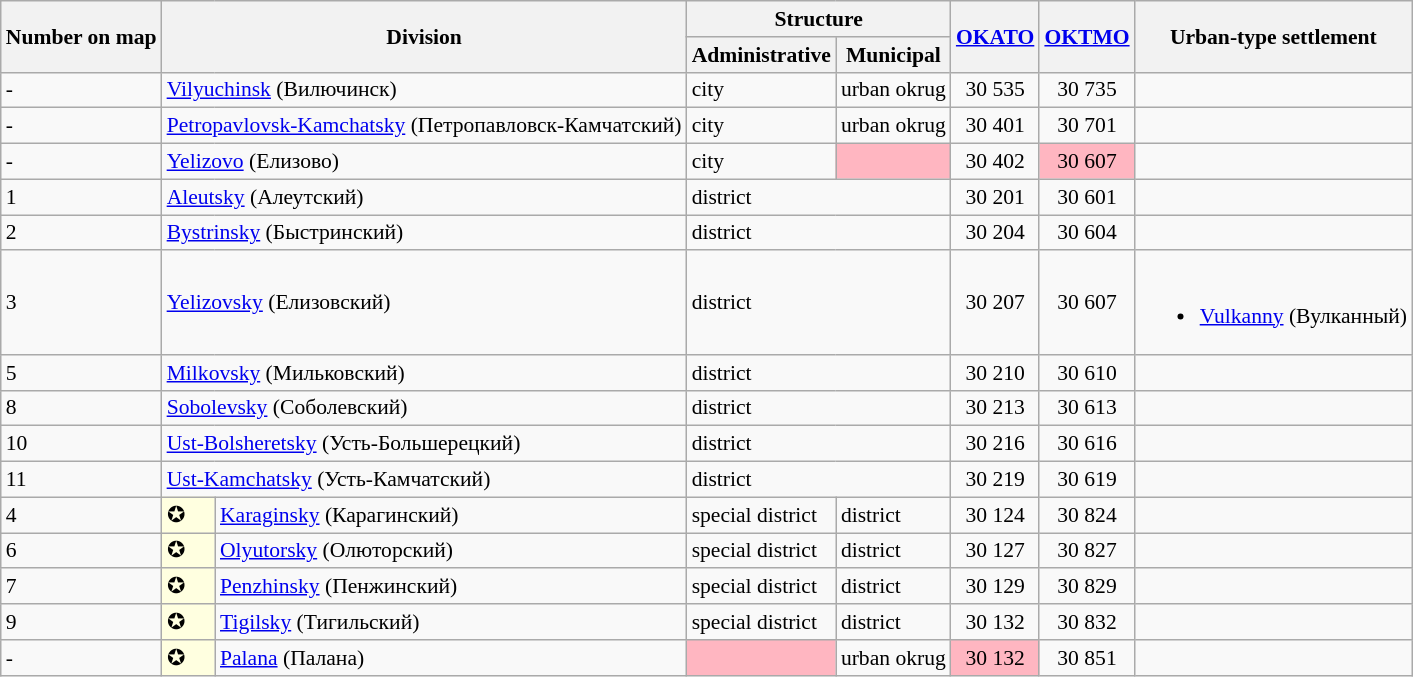<table class="wikitable" style="padding: 24em 0; border: 1px #aaa solid; border-collapse: collapse; font-size: 90%;">
<tr>
<th rowspan="2">Number on map</th>
<th colspan="2" rowspan="2">Division</th>
<th colspan="2">Structure</th>
<th rowspan="2"><a href='#'>OKATO</a></th>
<th rowspan="2"><a href='#'>OKTMO</a></th>
<th rowspan="2">Urban-type settlement</th>
</tr>
<tr>
<th>Administrative</th>
<th>Municipal</th>
</tr>
<tr>
<td>-</td>
<td colspan="2"><a href='#'>Vilyuchinsk</a> (Вилючинск)</td>
<td>city </td>
<td>urban okrug</td>
<td align="center">30 535</td>
<td align="center">30 735</td>
<td></td>
</tr>
<tr>
<td>-</td>
<td colspan="2"><a href='#'>Petropavlovsk-Kamchatsky</a> (Петропавловск-Камчатский)</td>
<td>city</td>
<td>urban okrug</td>
<td align="center">30 401</td>
<td align="center">30 701</td>
<td></td>
</tr>
<tr>
<td>-</td>
<td colspan="2"><a href='#'>Yelizovo</a> (Елизово)</td>
<td>city</td>
<td bgcolor="lightpink"></td>
<td align="center">30 402</td>
<td bgcolor="lightpink" align="center">30 607</td>
<td></td>
</tr>
<tr>
<td>1</td>
<td colspan="2"><a href='#'>Aleutsky</a> (Алеутский)</td>
<td colspan="2">district</td>
<td align="center">30 201</td>
<td align="center">30 601</td>
<td></td>
</tr>
<tr>
<td>2</td>
<td colspan="2"><a href='#'>Bystrinsky</a> (Быстринский)</td>
<td colspan="2">district</td>
<td align="center">30 204</td>
<td align="center">30 604</td>
<td></td>
</tr>
<tr>
<td>3</td>
<td colspan="2"><a href='#'>Yelizovsky</a> (Елизовский)</td>
<td colspan="2">district</td>
<td align="center">30 207</td>
<td align="center">30 607</td>
<td><br><ul><li><a href='#'>Vulkanny</a> (Вулканный)</li></ul></td>
</tr>
<tr>
<td>5</td>
<td colspan="2"><a href='#'>Milkovsky</a> (Мильковский)</td>
<td colspan="2">district</td>
<td align="center">30 210</td>
<td align="center">30 610</td>
<td></td>
</tr>
<tr>
<td>8</td>
<td colspan="2"><a href='#'>Sobolevsky</a> (Соболевский)</td>
<td colspan="2">district</td>
<td align="center">30 213</td>
<td align="center">30 613</td>
<td></td>
</tr>
<tr>
<td>10</td>
<td colspan="2"><a href='#'>Ust-Bolsheretsky</a> (Усть-Большерецкий)</td>
<td colspan="2">district</td>
<td align="center">30 216</td>
<td align="center">30 616</td>
<td></td>
</tr>
<tr>
<td>11</td>
<td colspan="2"><a href='#'>Ust-Kamchatsky</a> (Усть-Камчатский)</td>
<td colspan="2">district</td>
<td align="center">30 219</td>
<td align="center">30 619</td>
<td></td>
</tr>
<tr>
<td>4</td>
<td bgcolor="lightyellow">✪</td>
<td><a href='#'>Karaginsky</a> (Карагинский)</td>
<td>special district</td>
<td>district</td>
<td align="center">30 124</td>
<td align="center">30 824</td>
<td></td>
</tr>
<tr>
<td>6</td>
<td bgcolor="lightyellow">✪</td>
<td><a href='#'>Olyutorsky</a> (Олюторский)</td>
<td>special district</td>
<td>district</td>
<td align="center">30 127</td>
<td align="center">30 827</td>
<td></td>
</tr>
<tr>
<td>7</td>
<td bgcolor="lightyellow">✪</td>
<td><a href='#'>Penzhinsky</a> (Пенжинский)</td>
<td>special district</td>
<td>district</td>
<td align="center">30 129</td>
<td align="center">30 829</td>
<td></td>
</tr>
<tr>
<td>9</td>
<td bgcolor="lightyellow">✪</td>
<td><a href='#'>Tigilsky</a> (Тигильский)</td>
<td>special district</td>
<td>district</td>
<td align="center">30 132</td>
<td align="center">30 832</td>
<td></td>
</tr>
<tr>
<td>-</td>
<td bgcolor="lightyellow">✪</td>
<td><a href='#'>Palana</a> (Палана)</td>
<td bgcolor="lightpink"></td>
<td>urban okrug</td>
<td bgcolor="lightpink" align="center">30 132</td>
<td align="center">30 851</td>
<td></td>
</tr>
</table>
